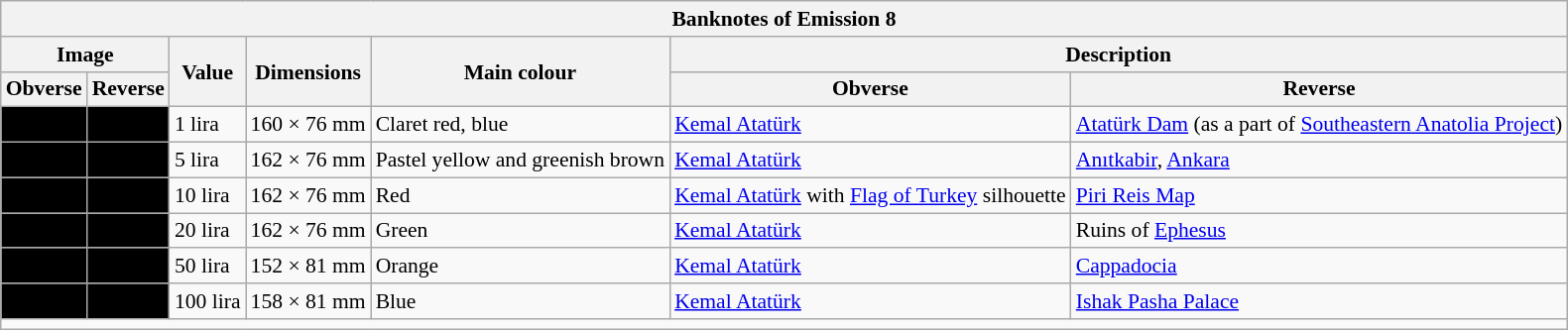<table class="wikitable" style="font-size: 90%">
<tr>
<th colspan="8" style="text-align: center">Banknotes of Emission 8</th>
</tr>
<tr style="text-align: center">
<th colspan="2">Image</th>
<th rowspan="2">Value</th>
<th rowspan="2">Dimensions</th>
<th rowspan="2">Main colour</th>
<th colspan="3">Description</th>
</tr>
<tr>
<th>Obverse</th>
<th>Reverse</th>
<th>Obverse</th>
<th>Reverse</th>
</tr>
<tr>
<td align="center" bgcolor="#000000"></td>
<td align="center" bgcolor="#000000"></td>
<td>1 lira</td>
<td>160 × 76 mm</td>
<td>Claret red, blue</td>
<td><a href='#'>Kemal Atatürk</a></td>
<td><a href='#'>Atatürk Dam</a> (as a part of <a href='#'>Southeastern Anatolia Project</a>)</td>
</tr>
<tr>
<td align="center" bgcolor="#000000"></td>
<td align="center" bgcolor="#000000"></td>
<td>5 lira</td>
<td>162 × 76 mm</td>
<td>Pastel yellow and greenish brown</td>
<td><a href='#'>Kemal Atatürk</a></td>
<td><a href='#'>Anıtkabir</a>, <a href='#'>Ankara</a></td>
</tr>
<tr>
<td align="center" bgcolor="#000000"></td>
<td align="center" bgcolor="#000000"></td>
<td>10 lira</td>
<td>162 × 76 mm</td>
<td>Red</td>
<td><a href='#'>Kemal Atatürk</a> with <a href='#'>Flag of Turkey</a> silhouette</td>
<td><a href='#'>Piri Reis Map</a></td>
</tr>
<tr>
<td align="center" bgcolor="#000000"></td>
<td align="center" bgcolor="#000000"></td>
<td>20 lira</td>
<td>162 × 76 mm</td>
<td>Green</td>
<td><a href='#'>Kemal Atatürk</a></td>
<td>Ruins of <a href='#'>Ephesus</a></td>
</tr>
<tr>
<td align="center" bgcolor="#000000"></td>
<td align="center" bgcolor="#000000"></td>
<td>50 lira</td>
<td>152 × 81 mm</td>
<td>Orange</td>
<td><a href='#'>Kemal Atatürk</a></td>
<td><a href='#'>Cappadocia</a></td>
</tr>
<tr>
<td align="center" bgcolor="#000000"></td>
<td align="center" bgcolor="#000000"></td>
<td>100 lira</td>
<td>158 × 81 mm</td>
<td>Blue</td>
<td><a href='#'>Kemal Atatürk</a></td>
<td><a href='#'>Ishak Pasha Palace</a></td>
</tr>
<tr>
<td colspan="8"></td>
</tr>
</table>
